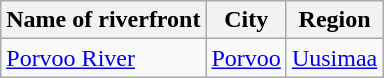<table class="wikitable sortable">
<tr>
<th>Name of riverfront</th>
<th>City</th>
<th>Region</th>
</tr>
<tr>
<td><a href='#'>Porvoo River</a></td>
<td><a href='#'>Porvoo</a></td>
<td><a href='#'>Uusimaa</a></td>
</tr>
</table>
